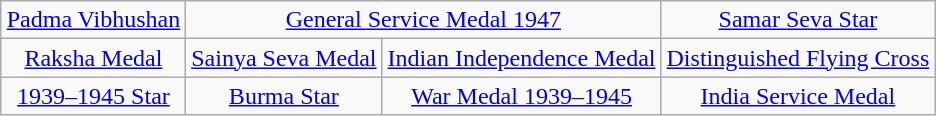<table class="wikitable" style="margin:1em auto; text-align:center;">
<tr>
<td colspan="1"><a href='#'>Padma Vibhushan</a></td>
<td colspan="2"><a href='#'>General Service Medal 1947</a></td>
<td colspan="1"><a href='#'>Samar Seva Star</a></td>
</tr>
<tr>
<td><a href='#'>Raksha Medal</a></td>
<td><a href='#'>Sainya Seva Medal</a></td>
<td><a href='#'>Indian Independence Medal</a></td>
<td><a href='#'>Distinguished Flying Cross</a></td>
</tr>
<tr>
<td><a href='#'>1939–1945 Star</a></td>
<td><a href='#'>Burma Star</a></td>
<td><a href='#'>War Medal 1939–1945</a></td>
<td><a href='#'>India Service Medal</a></td>
</tr>
</table>
